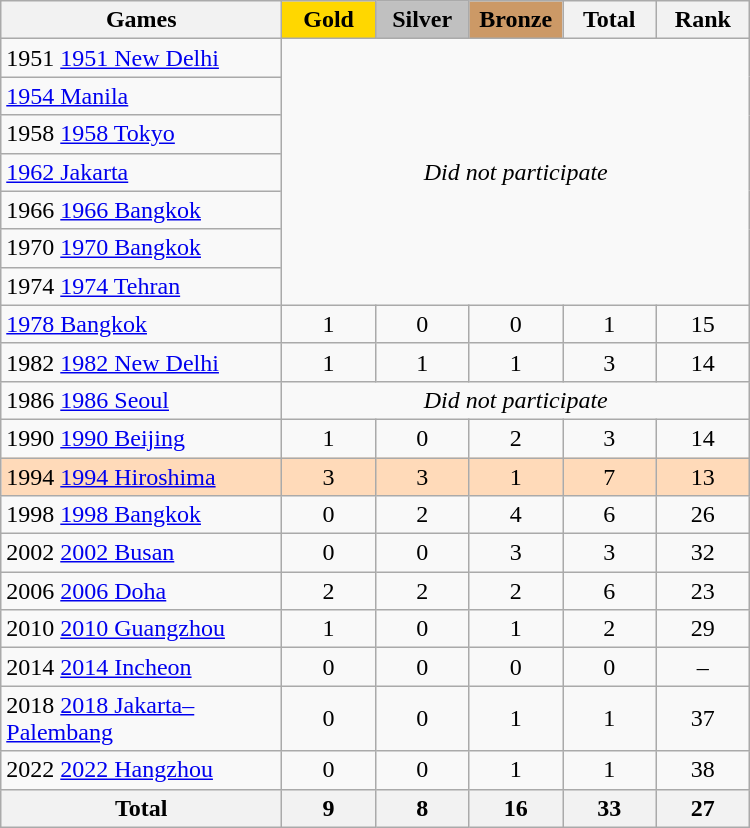<table class="wikitable sortable" style="text-align:center;">
<tr>
<th width=180>Games</th>
<th scope="col" style="background:gold; width:55px;">Gold</th>
<th scope="col" style="background:silver; width:55px;">Silver</th>
<th scope="col" style="background:#cc9966; width:55px;">Bronze</th>
<th width=55>Total</th>
<th width=55>Rank</th>
</tr>
<tr>
<td align=left><span>1951</span> <a href='#'>1951 New Delhi</a></td>
<td rowspan=7 colspan=5><em>Did not participate</em></td>
</tr>
<tr class="sortbottom">
<td align=left> <a href='#'>1954 Manila</a></td>
</tr>
<tr>
<td align=left><span>1958</span> <a href='#'>1958 Tokyo</a></td>
</tr>
<tr class="sortbottom">
<td align=left> <a href='#'>1962 Jakarta</a></td>
</tr>
<tr>
<td align=left><span>1966</span> <a href='#'>1966 Bangkok</a></td>
</tr>
<tr>
<td align=left><span>1970</span> <a href='#'>1970 Bangkok</a></td>
</tr>
<tr>
<td align=left><span>1974</span> <a href='#'>1974 Tehran</a></td>
</tr>
<tr class="sortbottom">
<td align=left> <a href='#'>1978 Bangkok</a></td>
<td>1</td>
<td>0</td>
<td>0</td>
<td>1</td>
<td>15</td>
</tr>
<tr>
<td align=left><span>1982</span> <a href='#'>1982 New Delhi</a></td>
<td>1</td>
<td>1</td>
<td>1</td>
<td>3</td>
<td>14</td>
</tr>
<tr>
<td align=left><span>1986</span> <a href='#'>1986 Seoul</a></td>
<td colspan=5><em>Did not participate</em></td>
</tr>
<tr>
<td align=left><span>1990</span> <a href='#'>1990 Beijing</a></td>
<td>1</td>
<td>0</td>
<td>2</td>
<td>3</td>
<td>14</td>
</tr>
<tr bgcolor=ffdab9>
<td align=left><span>1994</span> <a href='#'>1994 Hiroshima</a></td>
<td>3</td>
<td>3</td>
<td>1</td>
<td>7</td>
<td>13</td>
</tr>
<tr>
<td align=left><span>1998</span> <a href='#'>1998 Bangkok</a></td>
<td>0</td>
<td>2</td>
<td>4</td>
<td>6</td>
<td>26</td>
</tr>
<tr>
<td align=left><span>2002</span> <a href='#'>2002 Busan</a></td>
<td>0</td>
<td>0</td>
<td>3</td>
<td>3</td>
<td>32</td>
</tr>
<tr>
<td align=left><span>2006</span> <a href='#'>2006 Doha</a></td>
<td>2</td>
<td>2</td>
<td>2</td>
<td>6</td>
<td>23</td>
</tr>
<tr>
<td align=left><span>2010</span> <a href='#'>2010 Guangzhou</a></td>
<td>1</td>
<td>0</td>
<td>1</td>
<td>2</td>
<td>29</td>
</tr>
<tr>
<td align=left><span>2014</span> <a href='#'>2014 Incheon</a></td>
<td>0</td>
<td>0</td>
<td>0</td>
<td>0</td>
<td>–</td>
</tr>
<tr>
<td align=left><span>2018</span> <a href='#'>2018 Jakarta–Palembang</a></td>
<td>0</td>
<td>0</td>
<td>1</td>
<td>1</td>
<td>37</td>
</tr>
<tr>
<td align=left><span>2022</span> <a href='#'>2022 Hangzhou</a></td>
<td>0</td>
<td>0</td>
<td>1</td>
<td>1</td>
<td>38</td>
</tr>
<tr class="sortbottom">
<th>Total</th>
<th>9</th>
<th>8</th>
<th>16</th>
<th>33</th>
<th>27</th>
</tr>
</table>
